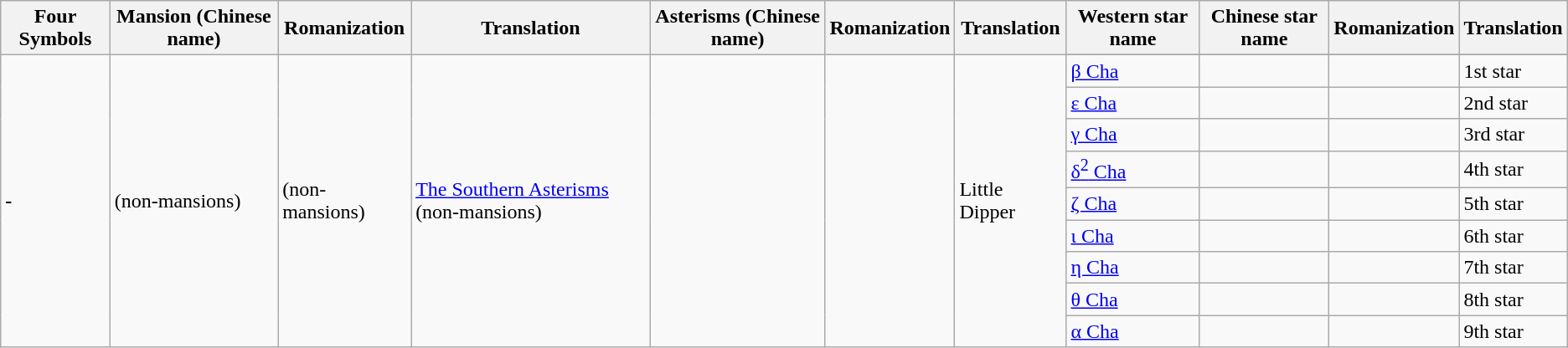<table class="wikitable">
<tr>
<th>Four Symbols</th>
<th>Mansion (Chinese name)</th>
<th>Romanization</th>
<th>Translation</th>
<th>Asterisms (Chinese name)</th>
<th>Romanization</th>
<th>Translation</th>
<th>Western star name</th>
<th>Chinese star name</th>
<th>Romanization</th>
<th>Translation</th>
</tr>
<tr>
<td rowspan="10"><strong>-</strong></td>
<td rowspan="10"> (non-mansions)</td>
<td rowspan="10"> (non-mansions)</td>
<td rowspan="10"><a href='#'>The Southern Asterisms</a> (non-mansions)</td>
<td rowspan="10"></td>
<td rowspan="10"></td>
<td rowspan="10">Little Dipper</td>
</tr>
<tr>
<td><a href='#'>β Cha</a></td>
<td></td>
<td></td>
<td>1st star</td>
</tr>
<tr>
<td><a href='#'>ε Cha</a></td>
<td></td>
<td></td>
<td>2nd star</td>
</tr>
<tr>
<td><a href='#'>γ Cha</a></td>
<td></td>
<td></td>
<td>3rd star</td>
</tr>
<tr>
<td><a href='#'>δ<sup>2</sup> Cha</a></td>
<td></td>
<td></td>
<td>4th star</td>
</tr>
<tr>
<td><a href='#'>ζ Cha</a></td>
<td></td>
<td></td>
<td>5th star</td>
</tr>
<tr>
<td><a href='#'>ι Cha</a></td>
<td></td>
<td></td>
<td>6th star</td>
</tr>
<tr>
<td><a href='#'>η Cha</a></td>
<td></td>
<td></td>
<td>7th star</td>
</tr>
<tr>
<td><a href='#'>θ Cha</a></td>
<td></td>
<td></td>
<td>8th star</td>
</tr>
<tr>
<td><a href='#'>α Cha</a></td>
<td></td>
<td></td>
<td>9th star</td>
</tr>
</table>
